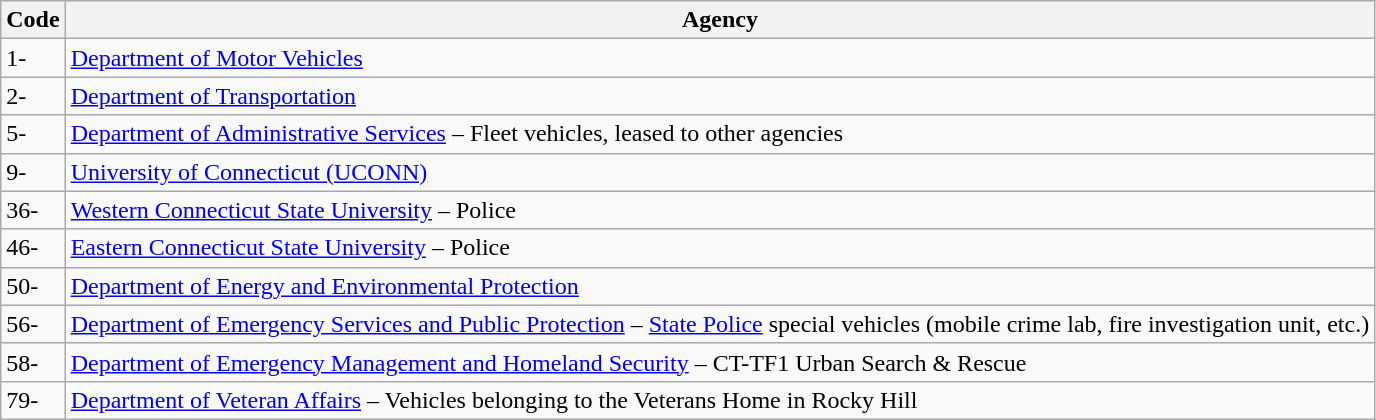<table class="wikitable sortable">
<tr>
<th>Code</th>
<th>Agency</th>
</tr>
<tr>
<td>1-</td>
<td><a href='#'>Department of Motor Vehicles</a></td>
</tr>
<tr>
<td>2-</td>
<td><a href='#'>Department of Transportation</a></td>
</tr>
<tr>
<td>5-</td>
<td><a href='#'>Department of Administrative Services</a> – Fleet vehicles, leased to other agencies</td>
</tr>
<tr>
<td>9-</td>
<td><a href='#'>University of Connecticut (UCONN)</a></td>
</tr>
<tr>
<td>36-</td>
<td><a href='#'>Western Connecticut State University</a> – Police</td>
</tr>
<tr>
<td>46-</td>
<td><a href='#'>Eastern Connecticut State University</a> – Police</td>
</tr>
<tr>
<td>50-</td>
<td><a href='#'>Department of Energy and Environmental Protection</a></td>
</tr>
<tr>
<td>56-</td>
<td><a href='#'>Department of Emergency Services and Public Protection</a> – <a href='#'>State Police</a> special vehicles (mobile crime lab, fire investigation unit, etc.)</td>
</tr>
<tr>
<td>58-</td>
<td><a href='#'>Department of Emergency Management and Homeland Security</a> – CT-TF1 Urban Search & Rescue</td>
</tr>
<tr>
<td>79-</td>
<td><a href='#'>Department of Veteran Affairs</a> – Vehicles belonging to the Veterans Home in Rocky Hill</td>
</tr>
</table>
